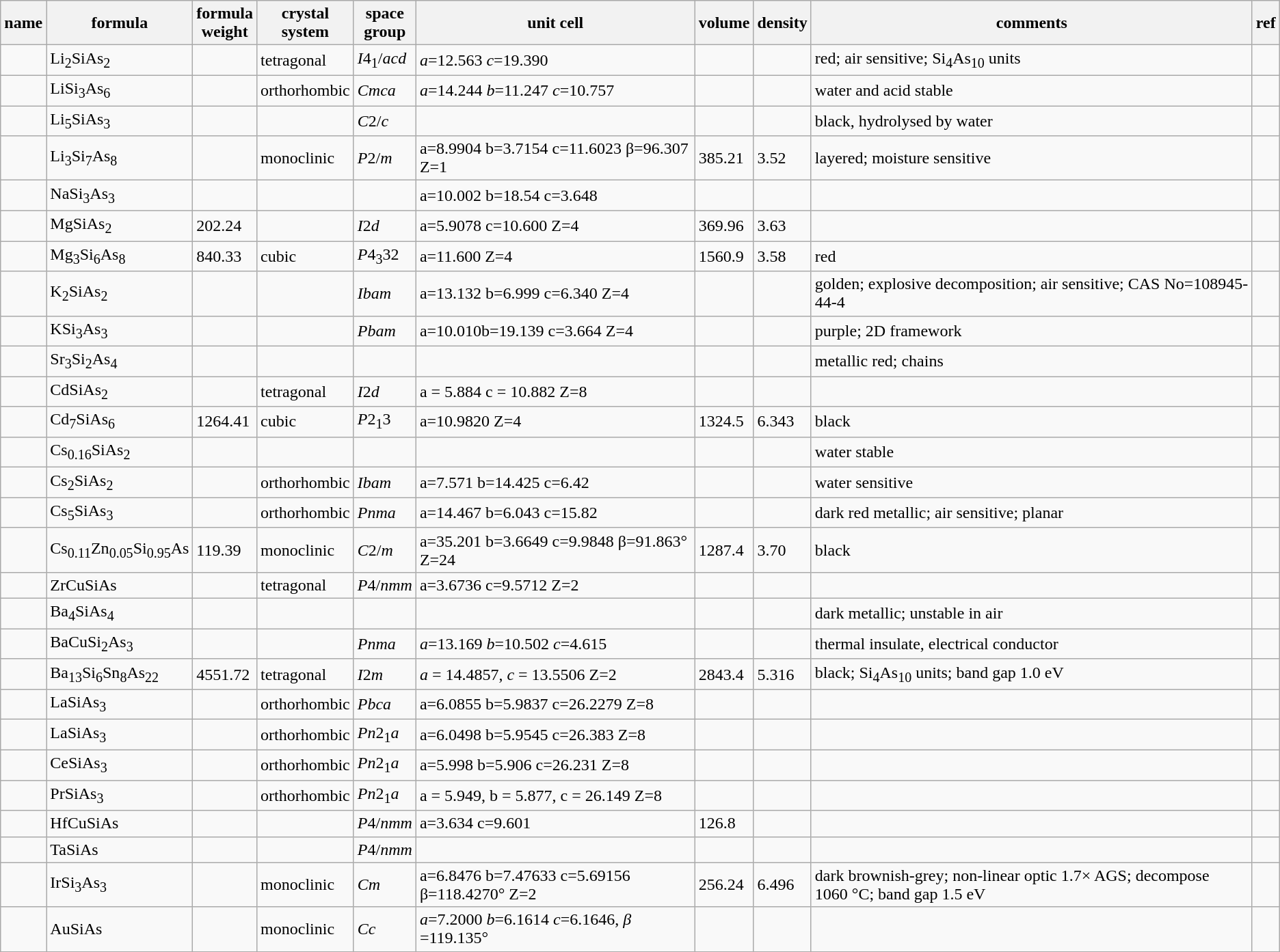<table class="wikitable sortable">
<tr>
<th>name</th>
<th>formula</th>
<th>formula<br>weight</th>
<th>crystal<br>system</th>
<th>space<br>group</th>
<th>unit cell</th>
<th>volume</th>
<th>density</th>
<th>comments</th>
<th>ref</th>
</tr>
<tr>
<td></td>
<td>Li<sub>2</sub>SiAs<sub>2</sub></td>
<td></td>
<td>tetragonal</td>
<td><em>I</em>4<sub>1</sub>/<em>acd</em></td>
<td><em>a</em>=12.563 <em>c</em>=19.390</td>
<td></td>
<td></td>
<td>red; air sensitive; Si<sub>4</sub>As<sub>10</sub> units</td>
<td></td>
</tr>
<tr>
<td></td>
<td>LiSi<sub>3</sub>As<sub>6</sub></td>
<td></td>
<td>orthorhombic</td>
<td><em>Cmca</em></td>
<td><em>a</em>=14.244 <em>b</em>=11.247 <em>c</em>=10.757</td>
<td></td>
<td></td>
<td>water and acid stable</td>
<td></td>
</tr>
<tr>
<td></td>
<td>Li<sub>5</sub>SiAs<sub>3</sub></td>
<td></td>
<td></td>
<td><em>C</em>2/<em>c</em></td>
<td></td>
<td></td>
<td></td>
<td>black, hydrolysed by water</td>
<td></td>
</tr>
<tr>
<td></td>
<td>Li<sub>3</sub>Si<sub>7</sub>As<sub>8</sub></td>
<td></td>
<td>monoclinic</td>
<td><em>P</em>2/<em>m</em></td>
<td>a=8.9904 b=3.7154 c=11.6023 β=96.307 Z=1</td>
<td>385.21</td>
<td>3.52</td>
<td>layered; moisture sensitive</td>
<td></td>
</tr>
<tr>
<td></td>
<td>NaSi<sub>3</sub>As<sub>3</sub></td>
<td></td>
<td></td>
<td></td>
<td>a=10.002 b=18.54 c=3.648</td>
<td></td>
<td></td>
<td></td>
<td></td>
</tr>
<tr>
<td></td>
<td>MgSiAs<sub>2</sub></td>
<td>202.24</td>
<td></td>
<td><em>I</em>2<em>d</em></td>
<td>a=5.9078 c=10.600 Z=4</td>
<td>369.96</td>
<td>3.63</td>
<td></td>
<td></td>
</tr>
<tr>
<td></td>
<td>Mg<sub>3</sub>Si<sub>6</sub>As<sub>8</sub></td>
<td>840.33</td>
<td>cubic</td>
<td><em>P</em>4<sub>3</sub>32</td>
<td>a=11.600 Z=4</td>
<td>1560.9</td>
<td>3.58</td>
<td>red</td>
<td></td>
</tr>
<tr>
<td></td>
<td>K<sub>2</sub>SiAs<sub>2</sub></td>
<td></td>
<td></td>
<td><em>Ibam</em></td>
<td>a=13.132 b=6.999 c=6.340 Z=4</td>
<td></td>
<td></td>
<td>golden; explosive decomposition; air sensitive; CAS No=108945-44-4</td>
<td></td>
</tr>
<tr>
<td></td>
<td>KSi<sub>3</sub>As<sub>3</sub></td>
<td></td>
<td></td>
<td><em>Pbam</em></td>
<td>a=10.010b=19.139 c=3.664 Z=4</td>
<td></td>
<td></td>
<td>purple; 2D framework</td>
<td></td>
</tr>
<tr>
<td></td>
<td>Sr<sub>3</sub>Si<sub>2</sub>As<sub>4</sub></td>
<td></td>
<td></td>
<td></td>
<td></td>
<td></td>
<td></td>
<td>metallic red; chains</td>
<td></td>
</tr>
<tr>
<td></td>
<td>CdSiAs<sub>2</sub></td>
<td></td>
<td>tetragonal</td>
<td><em>I</em>2<em>d</em></td>
<td>a  = 5.884 c  = 10.882 Z=8</td>
<td></td>
<td></td>
<td></td>
<td></td>
</tr>
<tr>
<td></td>
<td>Cd<sub>7</sub>SiAs<sub>6</sub></td>
<td>1264.41</td>
<td>cubic</td>
<td><em>P</em>2<sub>1</sub>3</td>
<td>a=10.9820 Z=4</td>
<td>1324.5</td>
<td>6.343</td>
<td>black</td>
<td></td>
</tr>
<tr>
<td></td>
<td>Cs<sub>0.16</sub>SiAs<sub>2</sub></td>
<td></td>
<td></td>
<td></td>
<td></td>
<td></td>
<td></td>
<td>water stable</td>
<td></td>
</tr>
<tr>
<td></td>
<td>Cs<sub>2</sub>SiAs<sub>2</sub></td>
<td></td>
<td>orthorhombic</td>
<td><em>Ibam</em></td>
<td>a=7.571 b=14.425 c=6.42</td>
<td></td>
<td></td>
<td>water sensitive</td>
<td></td>
</tr>
<tr>
<td></td>
<td>Cs<sub>5</sub>SiAs<sub>3</sub></td>
<td></td>
<td>orthorhombic</td>
<td><em>Pnma</em></td>
<td>a=14.467 b=6.043 c=15.82</td>
<td></td>
<td></td>
<td>dark red metallic; air sensitive; planar</td>
<td></td>
</tr>
<tr>
<td></td>
<td>Cs<sub>0.11</sub>Zn<sub>0.05</sub>Si<sub>0.95</sub>As</td>
<td>119.39</td>
<td>monoclinic</td>
<td><em>C</em>2/<em>m</em></td>
<td>a=35.201 b=3.6649 c=9.9848 β=91.863° Z=24</td>
<td>1287.4</td>
<td>3.70</td>
<td>black</td>
<td></td>
</tr>
<tr>
<td></td>
<td>ZrCuSiAs</td>
<td></td>
<td>tetragonal</td>
<td><em>P</em>4/<em>nmm</em></td>
<td>a=3.6736 c=9.5712 Z=2</td>
<td></td>
<td></td>
<td></td>
<td></td>
</tr>
<tr>
<td></td>
<td>Ba<sub>4</sub>SiAs<sub>4</sub></td>
<td></td>
<td></td>
<td></td>
<td></td>
<td></td>
<td></td>
<td>dark metallic; unstable in air</td>
<td></td>
</tr>
<tr>
<td></td>
<td>BaCuSi<sub>2</sub>As<sub>3</sub></td>
<td></td>
<td></td>
<td><em>Pnma</em></td>
<td><em>a</em>=13.169 <em>b</em>=10.502 <em>c</em>=4.615</td>
<td></td>
<td></td>
<td>thermal insulate, electrical conductor</td>
<td></td>
</tr>
<tr>
<td></td>
<td>Ba<sub>13</sub>Si<sub>6</sub>Sn<sub>8</sub>As<sub>22</sub></td>
<td>4551.72</td>
<td>tetragonal</td>
<td><em>I</em>2<em>m</em></td>
<td><em>a</em> = 14.4857, <em>c</em> = 13.5506 Z=2</td>
<td>2843.4</td>
<td>5.316</td>
<td>black; Si<sub>4</sub>As<sub>10</sub> units; band gap 1.0 eV</td>
<td></td>
</tr>
<tr>
<td></td>
<td>LaSiAs<sub>3</sub></td>
<td></td>
<td>orthorhombic</td>
<td><em>Pbca</em></td>
<td>a=6.0855 b=5.9837 c=26.2279 Z=8</td>
<td></td>
<td></td>
<td></td>
<td></td>
</tr>
<tr>
<td></td>
<td>LaSiAs<sub>3</sub></td>
<td></td>
<td>orthorhombic</td>
<td><em>Pn</em>2<sub>1</sub><em>a</em></td>
<td>a=6.0498 b=5.9545 c=26.383 Z=8</td>
<td></td>
<td></td>
<td></td>
<td></td>
</tr>
<tr>
<td></td>
<td>CeSiAs<sub>3</sub></td>
<td></td>
<td>orthorhombic</td>
<td><em>Pn</em>2<sub>1</sub><em>a</em></td>
<td>a=5.998 b=5.906 c=26.231 Z=8</td>
<td></td>
<td></td>
<td></td>
<td></td>
</tr>
<tr>
<td></td>
<td>PrSiAs<sub>3</sub></td>
<td></td>
<td>orthorhombic</td>
<td><em>Pn</em>2<sub>1</sub><em>a</em></td>
<td>a = 5.949, b = 5.877, c = 26.149 Z=8</td>
<td></td>
<td></td>
<td></td>
<td></td>
</tr>
<tr>
<td></td>
<td>HfCuSiAs</td>
<td></td>
<td></td>
<td><em>P</em>4/<em>nmm</em></td>
<td>a=3.634 c=9.601</td>
<td>126.8</td>
<td></td>
<td></td>
<td></td>
</tr>
<tr>
<td></td>
<td>TaSiAs</td>
<td></td>
<td></td>
<td><em>P</em>4/<em>nmm</em></td>
<td></td>
<td></td>
<td></td>
<td></td>
<td></td>
</tr>
<tr>
<td></td>
<td>IrSi<sub>3</sub>As<sub>3</sub></td>
<td></td>
<td>monoclinic</td>
<td><em>Cm</em></td>
<td>a=6.8476 b=7.47633 c=5.69156 β=118.4270° Z=2</td>
<td>256.24</td>
<td>6.496</td>
<td>dark brownish-grey; non-linear optic 1.7× AGS; decompose 1060 °C; band gap 1.5 eV</td>
<td></td>
</tr>
<tr>
<td></td>
<td>AuSiAs</td>
<td></td>
<td>monoclinic</td>
<td><em>Cc</em></td>
<td><em>a</em>=7.2000 <em>b</em>=6.1614 <em>c</em>=6.1646, <em>β</em> =119.135°</td>
<td></td>
<td></td>
<td></td>
<td></td>
</tr>
<tr>
</tr>
</table>
